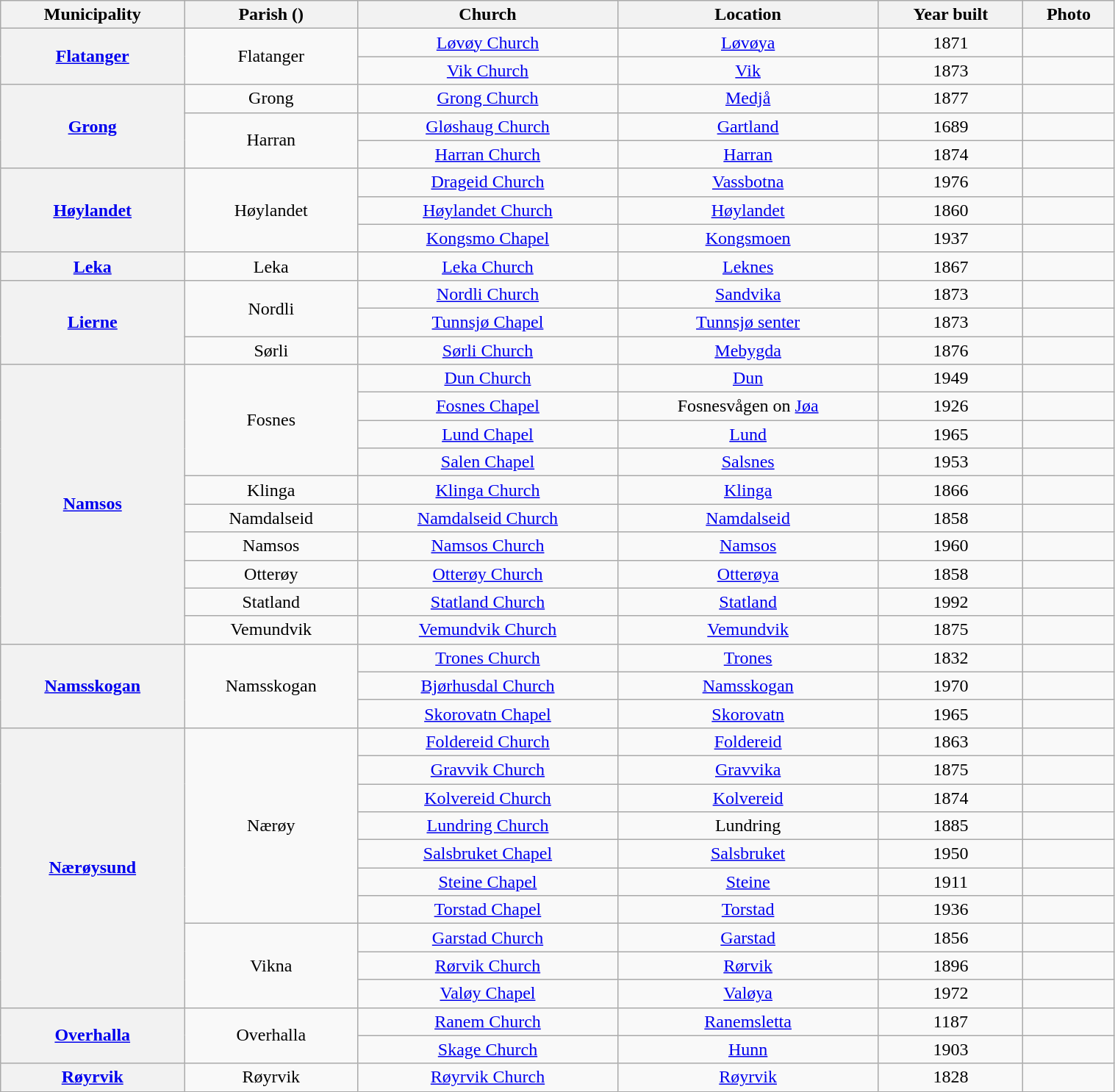<table class="wikitable" style="text-align: center; width: 80%;">
<tr>
<th>Municipality</th>
<th>Parish ()</th>
<th>Church</th>
<th>Location</th>
<th>Year built</th>
<th>Photo</th>
</tr>
<tr>
<th rowspan="2"><a href='#'>Flatanger</a></th>
<td rowspan="2">Flatanger</td>
<td><a href='#'>Løvøy Church</a></td>
<td><a href='#'>Løvøya</a></td>
<td>1871</td>
<td></td>
</tr>
<tr>
<td><a href='#'>Vik Church</a></td>
<td><a href='#'>Vik</a></td>
<td>1873</td>
<td></td>
</tr>
<tr>
<th rowspan="3"><a href='#'>Grong</a></th>
<td>Grong</td>
<td><a href='#'>Grong Church</a></td>
<td><a href='#'>Medjå</a></td>
<td>1877</td>
<td></td>
</tr>
<tr>
<td rowspan="2">Harran</td>
<td><a href='#'>Gløshaug Church</a></td>
<td><a href='#'>Gartland</a></td>
<td>1689</td>
<td></td>
</tr>
<tr>
<td><a href='#'>Harran Church</a></td>
<td><a href='#'>Harran</a></td>
<td>1874</td>
<td></td>
</tr>
<tr>
<th rowspan="3"><a href='#'>Høylandet</a></th>
<td rowspan="3">Høylandet</td>
<td><a href='#'>Drageid Church</a></td>
<td><a href='#'>Vassbotna</a></td>
<td>1976</td>
<td></td>
</tr>
<tr>
<td><a href='#'>Høylandet Church</a></td>
<td><a href='#'>Høylandet</a></td>
<td>1860</td>
<td></td>
</tr>
<tr>
<td><a href='#'>Kongsmo Chapel</a></td>
<td><a href='#'>Kongsmoen</a></td>
<td>1937</td>
<td></td>
</tr>
<tr>
<th rowspan="1"><a href='#'>Leka</a></th>
<td>Leka</td>
<td><a href='#'>Leka Church</a></td>
<td><a href='#'>Leknes</a></td>
<td>1867</td>
<td></td>
</tr>
<tr>
<th rowspan="3"><a href='#'>Lierne</a></th>
<td rowspan="2">Nordli</td>
<td><a href='#'>Nordli Church</a></td>
<td><a href='#'>Sandvika</a></td>
<td>1873</td>
<td></td>
</tr>
<tr>
<td><a href='#'>Tunnsjø Chapel</a></td>
<td><a href='#'>Tunnsjø senter</a></td>
<td>1873</td>
<td></td>
</tr>
<tr>
<td>Sørli</td>
<td><a href='#'>Sørli Church</a></td>
<td><a href='#'>Mebygda</a></td>
<td>1876</td>
<td></td>
</tr>
<tr>
<th rowspan="10"><a href='#'>Namsos</a></th>
<td rowspan="4">Fosnes</td>
<td><a href='#'>Dun Church</a></td>
<td><a href='#'>Dun</a></td>
<td>1949</td>
<td></td>
</tr>
<tr>
<td><a href='#'>Fosnes Chapel</a></td>
<td>Fosnesvågen on <a href='#'>Jøa</a></td>
<td>1926</td>
<td></td>
</tr>
<tr>
<td><a href='#'>Lund Chapel</a></td>
<td><a href='#'>Lund</a></td>
<td>1965</td>
<td></td>
</tr>
<tr>
<td><a href='#'>Salen Chapel</a></td>
<td><a href='#'>Salsnes</a></td>
<td>1953</td>
<td></td>
</tr>
<tr>
<td>Klinga</td>
<td><a href='#'>Klinga Church</a></td>
<td><a href='#'>Klinga</a></td>
<td>1866</td>
<td></td>
</tr>
<tr>
<td>Namdalseid</td>
<td><a href='#'>Namdalseid Church</a></td>
<td><a href='#'>Namdalseid</a></td>
<td>1858</td>
<td></td>
</tr>
<tr>
<td>Namsos</td>
<td><a href='#'>Namsos Church</a></td>
<td><a href='#'>Namsos</a></td>
<td>1960</td>
<td></td>
</tr>
<tr>
<td>Otterøy</td>
<td><a href='#'>Otterøy Church</a></td>
<td><a href='#'>Otterøya</a></td>
<td>1858</td>
<td></td>
</tr>
<tr>
<td>Statland</td>
<td><a href='#'>Statland Church</a></td>
<td><a href='#'>Statland</a></td>
<td>1992</td>
<td></td>
</tr>
<tr>
<td>Vemundvik</td>
<td><a href='#'>Vemundvik Church</a></td>
<td><a href='#'>Vemundvik</a></td>
<td>1875</td>
<td></td>
</tr>
<tr>
<th rowspan="3"><a href='#'>Namsskogan</a></th>
<td rowspan="3">Namsskogan</td>
<td><a href='#'>Trones Church</a></td>
<td><a href='#'>Trones</a></td>
<td>1832</td>
<td></td>
</tr>
<tr>
<td><a href='#'>Bjørhusdal Church</a></td>
<td><a href='#'>Namsskogan</a></td>
<td>1970</td>
<td></td>
</tr>
<tr>
<td><a href='#'>Skorovatn Chapel</a></td>
<td><a href='#'>Skorovatn</a></td>
<td>1965</td>
<td></td>
</tr>
<tr>
<th rowspan="10"><a href='#'>Nærøysund</a></th>
<td rowspan="7">Nærøy</td>
<td><a href='#'>Foldereid Church</a></td>
<td><a href='#'>Foldereid</a></td>
<td>1863</td>
<td></td>
</tr>
<tr>
<td><a href='#'>Gravvik Church</a></td>
<td><a href='#'>Gravvika</a></td>
<td>1875</td>
<td></td>
</tr>
<tr>
<td><a href='#'>Kolvereid Church</a></td>
<td><a href='#'>Kolvereid</a></td>
<td>1874</td>
<td></td>
</tr>
<tr>
<td><a href='#'>Lundring Church</a></td>
<td>Lundring</td>
<td>1885</td>
<td></td>
</tr>
<tr>
<td><a href='#'>Salsbruket Chapel</a></td>
<td><a href='#'>Salsbruket</a></td>
<td>1950</td>
<td></td>
</tr>
<tr>
<td><a href='#'>Steine Chapel</a></td>
<td><a href='#'>Steine</a></td>
<td>1911</td>
<td></td>
</tr>
<tr>
<td><a href='#'>Torstad Chapel</a></td>
<td><a href='#'>Torstad</a></td>
<td>1936</td>
<td></td>
</tr>
<tr>
<td rowspan="3">Vikna</td>
<td><a href='#'>Garstad Church</a></td>
<td><a href='#'>Garstad</a></td>
<td>1856</td>
<td></td>
</tr>
<tr>
<td><a href='#'>Rørvik Church</a></td>
<td><a href='#'>Rørvik</a></td>
<td>1896</td>
<td></td>
</tr>
<tr>
<td><a href='#'>Valøy Chapel</a></td>
<td><a href='#'>Valøya</a></td>
<td>1972</td>
<td></td>
</tr>
<tr>
<th rowspan="2"><a href='#'>Overhalla</a></th>
<td rowspan="2">Overhalla</td>
<td><a href='#'>Ranem Church</a></td>
<td><a href='#'>Ranemsletta</a></td>
<td>1187</td>
<td></td>
</tr>
<tr>
<td><a href='#'>Skage Church</a></td>
<td><a href='#'>Hunn</a></td>
<td>1903</td>
<td></td>
</tr>
<tr>
<th rowspan="1"><a href='#'>Røyrvik</a></th>
<td>Røyrvik</td>
<td><a href='#'>Røyrvik Church</a></td>
<td><a href='#'>Røyrvik</a></td>
<td>1828</td>
<td></td>
</tr>
</table>
